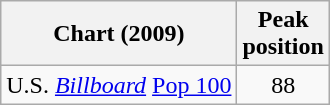<table class="wikitable">
<tr>
<th align="center">Chart (2009)</th>
<th align="center">Peak<br>position</th>
</tr>
<tr>
<td align="left">U.S. <em><a href='#'>Billboard</a></em> <a href='#'>Pop 100</a></td>
<td align="center">88</td>
</tr>
</table>
